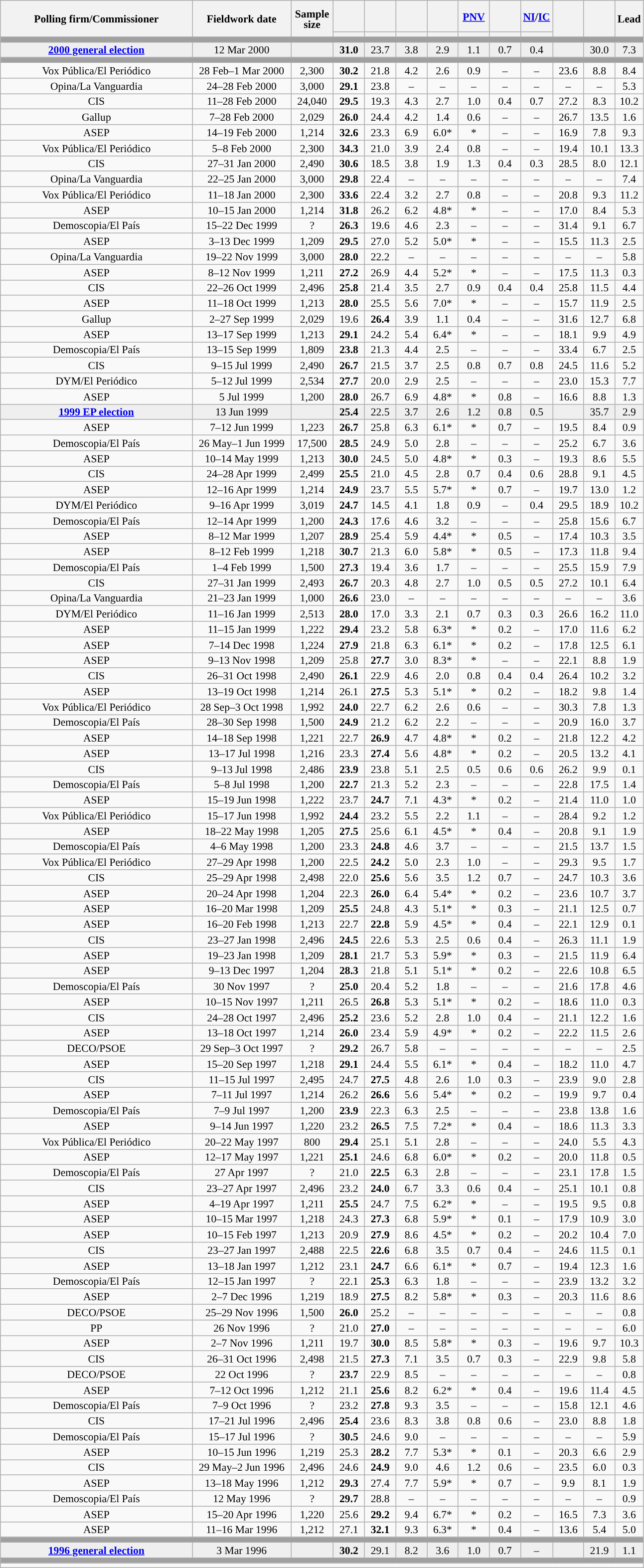<table class="wikitable collapsible collapsed" style="text-align:center; font-size:90%; line-height:14px;">
<tr style="height:42px;">
<th style="width:250px;" rowspan="2">Polling firm/Commissioner</th>
<th style="width:125px;" rowspan="2">Fieldwork date</th>
<th style="width:50px;" rowspan="2">Sample size</th>
<th style="width:35px;"></th>
<th style="width:35px;"></th>
<th style="width:35px;"></th>
<th style="width:35px;"></th>
<th style="width:35px;"><a href='#'>PNV</a></th>
<th style="width:35px;"></th>
<th style="width:35px;"><a href='#'>NI</a>/<a href='#'>IC</a></th>
<th style="width:35px;" rowspan="2"></th>
<th style="width:35px;" rowspan="2"></th>
<th style="width:30px;" rowspan="2">Lead</th>
</tr>
<tr>
<th style="color:inherit;background:"></th>
<th style="color:inherit;background:"></th>
<th style="color:inherit;background:"></th>
<th style="color:inherit;background:"></th>
<th style="color:inherit;background:"></th>
<th style="color:inherit;background:"></th>
<th style="color:inherit;background:"></th>
</tr>
<tr>
<td colspan="13" style="background:#A0A0A0"></td>
</tr>
<tr style="background:#EFEFEF;">
<td><strong><a href='#'>2000 general election</a></strong></td>
<td>12 Mar 2000</td>
<td></td>
<td><strong>31.0</strong></td>
<td>23.7</td>
<td>3.8</td>
<td>2.9</td>
<td>1.1</td>
<td>0.7</td>
<td>0.4</td>
<td></td>
<td>30.0</td>
<td style="background:">7.3</td>
</tr>
<tr>
<td colspan="13" style="background:#A0A0A0"></td>
</tr>
<tr>
<td>Vox Pública/El Periódico</td>
<td>28 Feb–1 Mar 2000</td>
<td>2,300</td>
<td><strong>30.2</strong></td>
<td>21.8</td>
<td>4.2</td>
<td>2.6</td>
<td>0.9</td>
<td>–</td>
<td>–</td>
<td>23.6</td>
<td>8.8</td>
<td style="background:">8.4</td>
</tr>
<tr>
<td>Opina/La Vanguardia</td>
<td>24–28 Feb 2000</td>
<td>3,000</td>
<td><strong>29.1</strong></td>
<td>23.8</td>
<td>–</td>
<td>–</td>
<td>–</td>
<td>–</td>
<td>–</td>
<td>–</td>
<td>–</td>
<td style="background:">5.3</td>
</tr>
<tr>
<td>CIS</td>
<td>11–28 Feb 2000</td>
<td>24,040</td>
<td><strong>29.5</strong></td>
<td>19.3</td>
<td>4.3</td>
<td>2.7</td>
<td>1.0</td>
<td>0.4</td>
<td>0.7</td>
<td>27.2</td>
<td>8.3</td>
<td style="background:">10.2</td>
</tr>
<tr>
<td>Gallup</td>
<td>7–28 Feb 2000</td>
<td>2,029</td>
<td><strong>26.0</strong></td>
<td>24.4</td>
<td>4.2</td>
<td>1.4</td>
<td>0.6</td>
<td>–</td>
<td>–</td>
<td>26.7</td>
<td>13.5</td>
<td style="background:">1.6</td>
</tr>
<tr>
<td>ASEP</td>
<td>14–19 Feb 2000</td>
<td>1,214</td>
<td><strong>32.6</strong></td>
<td>23.3</td>
<td>6.9</td>
<td>6.0*</td>
<td>*</td>
<td>–</td>
<td>–</td>
<td>16.9</td>
<td>7.8</td>
<td style="background:">9.3</td>
</tr>
<tr>
<td>Vox Pública/El Periódico</td>
<td>5–8 Feb 2000</td>
<td>2,300</td>
<td><strong>34.3</strong></td>
<td>21.0</td>
<td>3.9</td>
<td>2.4</td>
<td>0.8</td>
<td>–</td>
<td>–</td>
<td>19.4</td>
<td>10.1</td>
<td style="background:">13.3</td>
</tr>
<tr>
<td>CIS</td>
<td>27–31 Jan 2000</td>
<td>2,490</td>
<td><strong>30.6</strong></td>
<td>18.5</td>
<td>3.8</td>
<td>1.9</td>
<td>1.3</td>
<td>0.4</td>
<td>0.3</td>
<td>28.5</td>
<td>8.0</td>
<td style="background:">12.1</td>
</tr>
<tr>
<td>Opina/La Vanguardia</td>
<td>22–25 Jan 2000</td>
<td>3,000</td>
<td><strong>29.8</strong></td>
<td>22.4</td>
<td>–</td>
<td>–</td>
<td>–</td>
<td>–</td>
<td>–</td>
<td>–</td>
<td>–</td>
<td style="background:">7.4</td>
</tr>
<tr>
<td>Vox Pública/El Periódico</td>
<td>11–18 Jan 2000</td>
<td>2,300</td>
<td><strong>33.6</strong></td>
<td>22.4</td>
<td>3.2</td>
<td>2.7</td>
<td>0.8</td>
<td>–</td>
<td>–</td>
<td>20.8</td>
<td>9.3</td>
<td style="background:">11.2</td>
</tr>
<tr>
<td>ASEP</td>
<td>10–15 Jan 2000</td>
<td>1,214</td>
<td><strong>31.8</strong></td>
<td>26.2</td>
<td>6.2</td>
<td>4.8*</td>
<td>*</td>
<td>–</td>
<td>–</td>
<td>17.0</td>
<td>8.4</td>
<td style="background:">5.3</td>
</tr>
<tr>
<td>Demoscopia/El País</td>
<td>15–22 Dec 1999</td>
<td>?</td>
<td><strong>26.3</strong></td>
<td>19.6</td>
<td>4.6</td>
<td>2.3</td>
<td>–</td>
<td>–</td>
<td>–</td>
<td>31.4</td>
<td>9.1</td>
<td style="background:">6.7</td>
</tr>
<tr>
<td>ASEP</td>
<td>3–13 Dec 1999</td>
<td>1,209</td>
<td><strong>29.5</strong></td>
<td>27.0</td>
<td>5.2</td>
<td>5.0*</td>
<td>*</td>
<td>–</td>
<td>–</td>
<td>15.5</td>
<td>11.3</td>
<td style="background:">2.5</td>
</tr>
<tr>
<td>Opina/La Vanguardia</td>
<td>19–22 Nov 1999</td>
<td>3,000</td>
<td><strong>28.0</strong></td>
<td>22.2</td>
<td>–</td>
<td>–</td>
<td>–</td>
<td>–</td>
<td>–</td>
<td>–</td>
<td>–</td>
<td style="background:">5.8</td>
</tr>
<tr>
<td>ASEP</td>
<td>8–12 Nov 1999</td>
<td>1,211</td>
<td><strong>27.2</strong></td>
<td>26.9</td>
<td>4.4</td>
<td>5.2*</td>
<td>*</td>
<td>–</td>
<td>–</td>
<td>17.5</td>
<td>11.3</td>
<td style="background:">0.3</td>
</tr>
<tr>
<td>CIS</td>
<td>22–26 Oct 1999</td>
<td>2,496</td>
<td><strong>25.8</strong></td>
<td>21.4</td>
<td>3.5</td>
<td>2.7</td>
<td>0.9</td>
<td>0.4</td>
<td>0.4</td>
<td>25.8</td>
<td>11.5</td>
<td style="background:">4.4</td>
</tr>
<tr>
<td>ASEP</td>
<td>11–18 Oct 1999</td>
<td>1,213</td>
<td><strong>28.0</strong></td>
<td>25.5</td>
<td>5.6</td>
<td>7.0*</td>
<td>*</td>
<td>–</td>
<td>–</td>
<td>15.7</td>
<td>11.9</td>
<td style="background:">2.5</td>
</tr>
<tr>
<td>Gallup</td>
<td>2–27 Sep 1999</td>
<td>2,029</td>
<td>19.6</td>
<td><strong>26.4</strong></td>
<td>3.9</td>
<td>1.1</td>
<td>0.4</td>
<td>–</td>
<td>–</td>
<td>31.6</td>
<td>12.7</td>
<td style="background:">6.8</td>
</tr>
<tr>
<td>ASEP</td>
<td>13–17 Sep 1999</td>
<td>1,213</td>
<td><strong>29.1</strong></td>
<td>24.2</td>
<td>5.4</td>
<td>6.4*</td>
<td>*</td>
<td>–</td>
<td>–</td>
<td>18.1</td>
<td>9.9</td>
<td style="background:">4.9</td>
</tr>
<tr>
<td>Demoscopia/El País</td>
<td>13–15 Sep 1999</td>
<td>1,809</td>
<td><strong>23.8</strong></td>
<td>21.3</td>
<td>4.4</td>
<td>2.5</td>
<td>–</td>
<td>–</td>
<td>–</td>
<td>33.4</td>
<td>6.7</td>
<td style="background:">2.5</td>
</tr>
<tr>
<td>CIS</td>
<td>9–15 Jul 1999</td>
<td>2,490</td>
<td><strong>26.7</strong></td>
<td>21.5</td>
<td>3.7</td>
<td>2.5</td>
<td>0.8</td>
<td>0.7</td>
<td>0.8</td>
<td>24.5</td>
<td>11.6</td>
<td style="background:">5.2</td>
</tr>
<tr>
<td>DYM/El Periódico</td>
<td>5–12 Jul 1999</td>
<td>2,534</td>
<td><strong>27.7</strong></td>
<td>20.0</td>
<td>2.9</td>
<td>2.5</td>
<td>–</td>
<td>–</td>
<td>–</td>
<td>23.0</td>
<td>15.3</td>
<td style="background:">7.7</td>
</tr>
<tr>
<td>ASEP</td>
<td>5 Jul 1999</td>
<td>1,200</td>
<td><strong>28.0</strong></td>
<td>26.7</td>
<td>6.9</td>
<td>4.8*</td>
<td>*</td>
<td>0.8</td>
<td>–</td>
<td>16.6</td>
<td>8.8</td>
<td style="background:">1.3</td>
</tr>
<tr style="background:#EFEFEF;">
<td><strong><a href='#'>1999 EP election</a></strong></td>
<td>13 Jun 1999</td>
<td></td>
<td><strong>25.4</strong></td>
<td>22.5</td>
<td>3.7</td>
<td>2.6</td>
<td>1.2</td>
<td>0.8</td>
<td>0.5</td>
<td></td>
<td>35.7</td>
<td style="background:">2.9</td>
</tr>
<tr>
<td>ASEP</td>
<td>7–12 Jun 1999</td>
<td>1,223</td>
<td><strong>26.7</strong></td>
<td>25.8</td>
<td>6.3</td>
<td>6.1*</td>
<td>*</td>
<td>0.7</td>
<td>–</td>
<td>19.5</td>
<td>8.4</td>
<td style="background:">0.9</td>
</tr>
<tr>
<td>Demoscopia/El País</td>
<td>26 May–1 Jun 1999</td>
<td>17,500</td>
<td><strong>28.5</strong></td>
<td>24.9</td>
<td>5.0</td>
<td>2.8</td>
<td>–</td>
<td>–</td>
<td>–</td>
<td>25.2</td>
<td>6.7</td>
<td style="background:">3.6</td>
</tr>
<tr>
<td>ASEP</td>
<td>10–14 May 1999</td>
<td>1,213</td>
<td><strong>30.0</strong></td>
<td>24.5</td>
<td>5.0</td>
<td>4.8*</td>
<td>*</td>
<td>0.3</td>
<td>–</td>
<td>19.3</td>
<td>8.6</td>
<td style="background:">5.5</td>
</tr>
<tr>
<td>CIS</td>
<td>24–28 Apr 1999</td>
<td>2,499</td>
<td><strong>25.5</strong></td>
<td>21.0</td>
<td>4.5</td>
<td>2.8</td>
<td>0.7</td>
<td>0.4</td>
<td>0.6</td>
<td>28.8</td>
<td>9.1</td>
<td style="background:">4.5</td>
</tr>
<tr>
<td>ASEP</td>
<td>12–16 Apr 1999</td>
<td>1,214</td>
<td><strong>24.9</strong></td>
<td>23.7</td>
<td>5.5</td>
<td>5.7*</td>
<td>*</td>
<td>0.7</td>
<td>–</td>
<td>19.7</td>
<td>13.0</td>
<td style="background:">1.2</td>
</tr>
<tr>
<td>DYM/El Periódico</td>
<td>9–16 Apr 1999</td>
<td>3,019</td>
<td><strong>24.7</strong></td>
<td>14.5</td>
<td>4.1</td>
<td>1.8</td>
<td>0.9</td>
<td>–</td>
<td>0.4</td>
<td>29.5</td>
<td>18.9</td>
<td style="background:">10.2</td>
</tr>
<tr>
<td>Demoscopia/El País</td>
<td>12–14 Apr 1999</td>
<td>1,200</td>
<td><strong>24.3</strong></td>
<td>17.6</td>
<td>4.6</td>
<td>3.2</td>
<td>–</td>
<td>–</td>
<td>–</td>
<td>25.8</td>
<td>15.6</td>
<td style="background:">6.7</td>
</tr>
<tr>
<td>ASEP</td>
<td>8–12 Mar 1999</td>
<td>1,207</td>
<td><strong>28.9</strong></td>
<td>25.4</td>
<td>5.9</td>
<td>4.4*</td>
<td>*</td>
<td>0.5</td>
<td>–</td>
<td>17.4</td>
<td>10.3</td>
<td style="background:">3.5</td>
</tr>
<tr>
<td>ASEP</td>
<td>8–12 Feb 1999</td>
<td>1,218</td>
<td><strong>30.7</strong></td>
<td>21.3</td>
<td>6.0</td>
<td>5.8*</td>
<td>*</td>
<td>0.5</td>
<td>–</td>
<td>17.3</td>
<td>11.8</td>
<td style="background:">9.4</td>
</tr>
<tr>
<td>Demoscopia/El País</td>
<td>1–4 Feb 1999</td>
<td>1,500</td>
<td><strong>27.3</strong></td>
<td>19.4</td>
<td>3.6</td>
<td>1.7</td>
<td>–</td>
<td>–</td>
<td>–</td>
<td>25.5</td>
<td>15.9</td>
<td style="background:">7.9</td>
</tr>
<tr>
<td>CIS</td>
<td>27–31 Jan 1999</td>
<td>2,493</td>
<td><strong>26.7</strong></td>
<td>20.3</td>
<td>4.8</td>
<td>2.7</td>
<td>1.0</td>
<td>0.5</td>
<td>0.5</td>
<td>27.2</td>
<td>10.1</td>
<td style="background:">6.4</td>
</tr>
<tr>
<td>Opina/La Vanguardia</td>
<td>21–23 Jan 1999</td>
<td>1,000</td>
<td><strong>26.6</strong></td>
<td>23.0</td>
<td>–</td>
<td>–</td>
<td>–</td>
<td>–</td>
<td>–</td>
<td>–</td>
<td>–</td>
<td style="background:">3.6</td>
</tr>
<tr>
<td>DYM/El Periódico</td>
<td>11–16 Jan 1999</td>
<td>2,513</td>
<td><strong>28.0</strong></td>
<td>17.0</td>
<td>3.3</td>
<td>2.1</td>
<td>0.7</td>
<td>0.3</td>
<td>0.3</td>
<td>26.6</td>
<td>16.2</td>
<td style="background:">11.0</td>
</tr>
<tr>
<td>ASEP</td>
<td>11–15 Jan 1999</td>
<td>1,222</td>
<td><strong>29.4</strong></td>
<td>23.2</td>
<td>5.8</td>
<td>6.3*</td>
<td>*</td>
<td>0.2</td>
<td>–</td>
<td>17.0</td>
<td>11.6</td>
<td style="background:">6.2</td>
</tr>
<tr>
<td>ASEP</td>
<td>7–14 Dec 1998</td>
<td>1,224</td>
<td><strong>27.9</strong></td>
<td>21.8</td>
<td>6.3</td>
<td>6.1*</td>
<td>*</td>
<td>0.2</td>
<td>–</td>
<td>17.8</td>
<td>12.5</td>
<td style="background:">6.1</td>
</tr>
<tr>
<td>ASEP</td>
<td>9–13 Nov 1998</td>
<td>1,209</td>
<td>25.8</td>
<td><strong>27.7</strong></td>
<td>3.0</td>
<td>8.3*</td>
<td>*</td>
<td>–</td>
<td>–</td>
<td>22.1</td>
<td>8.8</td>
<td style="background:">1.9</td>
</tr>
<tr>
<td>CIS</td>
<td>26–31 Oct 1998</td>
<td>2,490</td>
<td><strong>26.1</strong></td>
<td>22.9</td>
<td>4.6</td>
<td>2.0</td>
<td>0.8</td>
<td>0.4</td>
<td>0.4</td>
<td>26.4</td>
<td>10.2</td>
<td style="background:">3.2</td>
</tr>
<tr>
<td>ASEP</td>
<td>13–19 Oct 1998</td>
<td>1,214</td>
<td>26.1</td>
<td><strong>27.5</strong></td>
<td>5.3</td>
<td>5.1*</td>
<td>*</td>
<td>0.2</td>
<td>–</td>
<td>18.2</td>
<td>9.8</td>
<td style="background:">1.4</td>
</tr>
<tr>
<td>Vox Pública/El Periódico</td>
<td>28 Sep–3 Oct 1998</td>
<td>1,992</td>
<td><strong>24.0</strong></td>
<td>22.7</td>
<td>6.2</td>
<td>2.6</td>
<td>0.6</td>
<td>–</td>
<td>–</td>
<td>30.3</td>
<td>7.8</td>
<td style="background:">1.3</td>
</tr>
<tr>
<td>Demoscopia/El País</td>
<td>28–30 Sep 1998</td>
<td>1,500</td>
<td><strong>24.9</strong></td>
<td>21.2</td>
<td>6.2</td>
<td>2.2</td>
<td>–</td>
<td>–</td>
<td>–</td>
<td>20.9</td>
<td>16.0</td>
<td style="background:">3.7</td>
</tr>
<tr>
<td>ASEP</td>
<td>14–18 Sep 1998</td>
<td>1,221</td>
<td>22.7</td>
<td><strong>26.9</strong></td>
<td>4.7</td>
<td>4.8*</td>
<td>*</td>
<td>0.2</td>
<td>–</td>
<td>21.8</td>
<td>12.2</td>
<td style="background:">4.2</td>
</tr>
<tr>
<td>ASEP</td>
<td>13–17 Jul 1998</td>
<td>1,216</td>
<td>23.3</td>
<td><strong>27.4</strong></td>
<td>5.6</td>
<td>4.8*</td>
<td>*</td>
<td>0.2</td>
<td>–</td>
<td>20.5</td>
<td>13.2</td>
<td style="background:">4.1</td>
</tr>
<tr>
<td>CIS</td>
<td>9–13 Jul 1998</td>
<td>2,486</td>
<td><strong>23.9</strong></td>
<td>23.8</td>
<td>5.1</td>
<td>2.5</td>
<td>0.5</td>
<td>0.6</td>
<td>0.6</td>
<td>26.2</td>
<td>9.9</td>
<td style="background:">0.1</td>
</tr>
<tr>
<td>Demoscopia/El País</td>
<td>5–8 Jul 1998</td>
<td>1,200</td>
<td><strong>22.7</strong></td>
<td>21.3</td>
<td>5.2</td>
<td>2.3</td>
<td>–</td>
<td>–</td>
<td>–</td>
<td>22.8</td>
<td>17.5</td>
<td style="background:">1.4</td>
</tr>
<tr>
<td>ASEP</td>
<td>15–19 Jun 1998</td>
<td>1,222</td>
<td>23.7</td>
<td><strong>24.7</strong></td>
<td>7.1</td>
<td>4.3*</td>
<td>*</td>
<td>0.2</td>
<td>–</td>
<td>21.4</td>
<td>11.0</td>
<td style="background:">1.0</td>
</tr>
<tr>
<td>Vox Pública/El Periódico</td>
<td>15–17 Jun 1998</td>
<td>1,992</td>
<td><strong>24.4</strong></td>
<td>23.2</td>
<td>5.5</td>
<td>2.2</td>
<td>1.1</td>
<td>–</td>
<td>–</td>
<td>28.4</td>
<td>9.2</td>
<td style="background:">1.2</td>
</tr>
<tr>
<td>ASEP</td>
<td>18–22 May 1998</td>
<td>1,205</td>
<td><strong>27.5</strong></td>
<td>25.6</td>
<td>6.1</td>
<td>4.5*</td>
<td>*</td>
<td>0.4</td>
<td>–</td>
<td>20.8</td>
<td>9.1</td>
<td style="background:">1.9</td>
</tr>
<tr>
<td>Demoscopia/El País</td>
<td>4–6 May 1998</td>
<td>1,200</td>
<td>23.3</td>
<td><strong>24.8</strong></td>
<td>4.6</td>
<td>3.7</td>
<td>–</td>
<td>–</td>
<td>–</td>
<td>21.5</td>
<td>13.7</td>
<td style="background:">1.5</td>
</tr>
<tr>
<td>Vox Pública/El Periódico</td>
<td>27–29 Apr 1998</td>
<td>1,200</td>
<td>22.5</td>
<td><strong>24.2</strong></td>
<td>5.0</td>
<td>2.3</td>
<td>1.0</td>
<td>–</td>
<td>–</td>
<td>29.3</td>
<td>9.5</td>
<td style="background:">1.7</td>
</tr>
<tr>
<td>CIS</td>
<td>25–29 Apr 1998</td>
<td>2,498</td>
<td>22.0</td>
<td><strong>25.6</strong></td>
<td>5.6</td>
<td>3.5</td>
<td>1.2</td>
<td>0.7</td>
<td>–</td>
<td>24.7</td>
<td>10.3</td>
<td style="background:">3.6</td>
</tr>
<tr>
<td>ASEP</td>
<td>20–24 Apr 1998</td>
<td>1,204</td>
<td>22.3</td>
<td><strong>26.0</strong></td>
<td>6.4</td>
<td>5.4*</td>
<td>*</td>
<td>0.2</td>
<td>–</td>
<td>23.6</td>
<td>10.7</td>
<td style="background:">3.7</td>
</tr>
<tr>
<td>ASEP</td>
<td>16–20 Mar 1998</td>
<td>1,209</td>
<td><strong>25.5</strong></td>
<td>24.8</td>
<td>4.3</td>
<td>5.1*</td>
<td>*</td>
<td>0.3</td>
<td>–</td>
<td>21.1</td>
<td>12.5</td>
<td style="background:">0.7</td>
</tr>
<tr>
<td>ASEP</td>
<td>16–20 Feb 1998</td>
<td>1,213</td>
<td>22.7</td>
<td><strong>22.8</strong></td>
<td>5.9</td>
<td>4.5*</td>
<td>*</td>
<td>0.4</td>
<td>–</td>
<td>22.1</td>
<td>12.9</td>
<td style="background:">0.1</td>
</tr>
<tr>
<td>CIS</td>
<td>23–27 Jan 1998</td>
<td>2,496</td>
<td><strong>24.5</strong></td>
<td>22.6</td>
<td>5.3</td>
<td>2.5</td>
<td>0.6</td>
<td>0.4</td>
<td>–</td>
<td>26.3</td>
<td>11.1</td>
<td style="background:">1.9</td>
</tr>
<tr>
<td>ASEP</td>
<td>19–23 Jan 1998</td>
<td>1,209</td>
<td><strong>28.1</strong></td>
<td>21.7</td>
<td>5.3</td>
<td>5.9*</td>
<td>*</td>
<td>0.3</td>
<td>–</td>
<td>21.5</td>
<td>11.9</td>
<td style="background:">6.4</td>
</tr>
<tr>
<td>ASEP</td>
<td>9–13 Dec 1997</td>
<td>1,204</td>
<td><strong>28.3</strong></td>
<td>21.8</td>
<td>5.1</td>
<td>5.1*</td>
<td>*</td>
<td>0.2</td>
<td>–</td>
<td>22.6</td>
<td>10.8</td>
<td style="background:">6.5</td>
</tr>
<tr>
<td>Demoscopia/El País</td>
<td>30 Nov 1997</td>
<td>?</td>
<td><strong>25.0</strong></td>
<td>20.4</td>
<td>5.2</td>
<td>1.8</td>
<td>–</td>
<td>–</td>
<td>–</td>
<td>21.6</td>
<td>17.8</td>
<td style="background:">4.6</td>
</tr>
<tr>
<td>ASEP</td>
<td>10–15 Nov 1997</td>
<td>1,211</td>
<td>26.5</td>
<td><strong>26.8</strong></td>
<td>5.3</td>
<td>5.1*</td>
<td>*</td>
<td>0.2</td>
<td>–</td>
<td>18.6</td>
<td>11.0</td>
<td style="background:">0.3</td>
</tr>
<tr>
<td>CIS</td>
<td>24–28 Oct 1997</td>
<td>2,496</td>
<td><strong>25.2</strong></td>
<td>23.6</td>
<td>5.2</td>
<td>2.8</td>
<td>1.0</td>
<td>0.4</td>
<td>–</td>
<td>21.1</td>
<td>12.2</td>
<td style="background:">1.6</td>
</tr>
<tr>
<td>ASEP</td>
<td>13–18 Oct 1997</td>
<td>1,214</td>
<td><strong>26.0</strong></td>
<td>23.4</td>
<td>5.9</td>
<td>4.9*</td>
<td>*</td>
<td>0.2</td>
<td>–</td>
<td>22.2</td>
<td>11.5</td>
<td style="background:">2.6</td>
</tr>
<tr>
<td>DECO/PSOE</td>
<td>29 Sep–3 Oct 1997</td>
<td>?</td>
<td><strong>29.2</strong></td>
<td>26.7</td>
<td>5.8</td>
<td>–</td>
<td>–</td>
<td>–</td>
<td>–</td>
<td>–</td>
<td>–</td>
<td style="background:">2.5</td>
</tr>
<tr>
<td>ASEP</td>
<td>15–20 Sep 1997</td>
<td>1,218</td>
<td><strong>29.1</strong></td>
<td>24.4</td>
<td>5.5</td>
<td>6.1*</td>
<td>*</td>
<td>0.4</td>
<td>–</td>
<td>18.2</td>
<td>11.0</td>
<td style="background:">4.7</td>
</tr>
<tr>
<td>CIS</td>
<td>11–15 Jul 1997</td>
<td>2,495</td>
<td>24.7</td>
<td><strong>27.5</strong></td>
<td>4.8</td>
<td>2.6</td>
<td>1.0</td>
<td>0.3</td>
<td>–</td>
<td>23.9</td>
<td>9.0</td>
<td style="background:">2.8</td>
</tr>
<tr>
<td>ASEP</td>
<td>7–11 Jul 1997</td>
<td>1,214</td>
<td>26.2</td>
<td><strong>26.6</strong></td>
<td>5.6</td>
<td>5.4*</td>
<td>*</td>
<td>0.2</td>
<td>–</td>
<td>19.9</td>
<td>9.7</td>
<td style="background:">0.4</td>
</tr>
<tr>
<td>Demoscopia/El País</td>
<td>7–9 Jul 1997</td>
<td>1,200</td>
<td><strong>23.9</strong></td>
<td>22.3</td>
<td>6.3</td>
<td>2.5</td>
<td>–</td>
<td>–</td>
<td>–</td>
<td>23.8</td>
<td>13.8</td>
<td style="background:">1.6</td>
</tr>
<tr>
<td>ASEP</td>
<td>9–14 Jun 1997</td>
<td>1,220</td>
<td>23.2</td>
<td><strong>26.5</strong></td>
<td>7.5</td>
<td>7.2*</td>
<td>*</td>
<td>0.4</td>
<td>–</td>
<td>18.6</td>
<td>11.3</td>
<td style="background:">3.3</td>
</tr>
<tr>
<td>Vox Pública/El Periódico</td>
<td>20–22 May 1997</td>
<td>800</td>
<td><strong>29.4</strong></td>
<td>25.1</td>
<td>5.1</td>
<td>2.8</td>
<td>–</td>
<td>–</td>
<td>–</td>
<td>24.0</td>
<td>5.5</td>
<td style="background:">4.3</td>
</tr>
<tr>
<td>ASEP</td>
<td>12–17 May 1997</td>
<td>1,221</td>
<td><strong>25.1</strong></td>
<td>24.6</td>
<td>6.8</td>
<td>6.0*</td>
<td>*</td>
<td>0.2</td>
<td>–</td>
<td>20.0</td>
<td>11.8</td>
<td style="background:">0.5</td>
</tr>
<tr>
<td>Demoscopia/El País</td>
<td>27 Apr 1997</td>
<td>?</td>
<td>21.0</td>
<td><strong>22.5</strong></td>
<td>6.3</td>
<td>2.8</td>
<td>–</td>
<td>–</td>
<td>–</td>
<td>23.1</td>
<td>17.8</td>
<td style="background:">1.5</td>
</tr>
<tr>
<td>CIS</td>
<td>23–27 Apr 1997</td>
<td>2,496</td>
<td>23.2</td>
<td><strong>24.0</strong></td>
<td>6.7</td>
<td>3.3</td>
<td>0.6</td>
<td>0.4</td>
<td>–</td>
<td>25.1</td>
<td>10.1</td>
<td style="background:">0.8</td>
</tr>
<tr>
<td>ASEP</td>
<td>4–19 Apr 1997</td>
<td>1,211</td>
<td><strong>25.5</strong></td>
<td>24.7</td>
<td>7.5</td>
<td>6.2*</td>
<td>*</td>
<td>–</td>
<td>–</td>
<td>19.5</td>
<td>9.5</td>
<td style="background:">0.8</td>
</tr>
<tr>
<td>ASEP</td>
<td>10–15 Mar 1997</td>
<td>1,218</td>
<td>24.3</td>
<td><strong>27.3</strong></td>
<td>6.8</td>
<td>5.9*</td>
<td>*</td>
<td>0.1</td>
<td>–</td>
<td>17.9</td>
<td>10.9</td>
<td style="background:">3.0</td>
</tr>
<tr>
<td>ASEP</td>
<td>10–15 Feb 1997</td>
<td>1,213</td>
<td>20.9</td>
<td><strong>27.9</strong></td>
<td>8.6</td>
<td>4.5*</td>
<td>*</td>
<td>0.2</td>
<td>–</td>
<td>20.2</td>
<td>10.4</td>
<td style="background:">7.0</td>
</tr>
<tr>
<td>CIS</td>
<td>23–27 Jan 1997</td>
<td>2,488</td>
<td>22.5</td>
<td><strong>22.6</strong></td>
<td>6.8</td>
<td>3.5</td>
<td>0.7</td>
<td>0.4</td>
<td>–</td>
<td>24.6</td>
<td>11.5</td>
<td style="background:">0.1</td>
</tr>
<tr>
<td>ASEP</td>
<td>13–18 Jan 1997</td>
<td>1,212</td>
<td>23.1</td>
<td><strong>24.7</strong></td>
<td>6.6</td>
<td>6.1*</td>
<td>*</td>
<td>0.7</td>
<td>–</td>
<td>19.4</td>
<td>12.3</td>
<td style="background:">1.6</td>
</tr>
<tr>
<td>Demoscopia/El País</td>
<td>12–15 Jan 1997</td>
<td>?</td>
<td>22.1</td>
<td><strong>25.3</strong></td>
<td>6.3</td>
<td>1.8</td>
<td>–</td>
<td>–</td>
<td>–</td>
<td>23.9</td>
<td>13.2</td>
<td style="background:">3.2</td>
</tr>
<tr>
<td>ASEP</td>
<td>2–7 Dec 1996</td>
<td>1,219</td>
<td>18.9</td>
<td><strong>27.5</strong></td>
<td>8.2</td>
<td>5.8*</td>
<td>*</td>
<td>0.3</td>
<td>–</td>
<td>20.3</td>
<td>11.6</td>
<td style="background:">8.6</td>
</tr>
<tr>
<td>DECO/PSOE</td>
<td>25–29 Nov 1996</td>
<td>1,500</td>
<td><strong>26.0</strong></td>
<td>25.2</td>
<td>–</td>
<td>–</td>
<td>–</td>
<td>–</td>
<td>–</td>
<td>–</td>
<td>–</td>
<td style="background:">0.8</td>
</tr>
<tr>
<td>PP</td>
<td>26 Nov 1996</td>
<td>?</td>
<td>21.0</td>
<td><strong>27.0</strong></td>
<td>–</td>
<td>–</td>
<td>–</td>
<td>–</td>
<td>–</td>
<td>–</td>
<td>–</td>
<td style="background:">6.0</td>
</tr>
<tr>
<td>ASEP</td>
<td>2–7 Nov 1996</td>
<td>1,211</td>
<td>19.7</td>
<td><strong>30.0</strong></td>
<td>8.5</td>
<td>5.8*</td>
<td>*</td>
<td>0.3</td>
<td>–</td>
<td>19.6</td>
<td>9.7</td>
<td style="background:">10.3</td>
</tr>
<tr>
<td>CIS</td>
<td>26–31 Oct 1996</td>
<td>2,498</td>
<td>21.5</td>
<td><strong>27.3</strong></td>
<td>7.1</td>
<td>3.5</td>
<td>0.7</td>
<td>0.3</td>
<td>–</td>
<td>22.9</td>
<td>9.8</td>
<td style="background:">5.8</td>
</tr>
<tr>
<td>DECO/PSOE</td>
<td>22 Oct 1996</td>
<td>?</td>
<td><strong>23.7</strong></td>
<td>22.9</td>
<td>8.5</td>
<td>–</td>
<td>–</td>
<td>–</td>
<td>–</td>
<td>–</td>
<td>–</td>
<td style="background:">0.8</td>
</tr>
<tr>
<td>ASEP</td>
<td>7–12 Oct 1996</td>
<td>1,212</td>
<td>21.1</td>
<td><strong>25.6</strong></td>
<td>8.2</td>
<td>6.2*</td>
<td>*</td>
<td>0.4</td>
<td>–</td>
<td>19.6</td>
<td>11.4</td>
<td style="background:">4.5</td>
</tr>
<tr>
<td>Demoscopia/El País</td>
<td>7–9 Oct 1996</td>
<td>?</td>
<td>23.2</td>
<td><strong>27.8</strong></td>
<td>9.3</td>
<td>3.5</td>
<td>–</td>
<td>–</td>
<td>–</td>
<td>15.8</td>
<td>12.1</td>
<td style="background:">4.6</td>
</tr>
<tr>
<td>CIS</td>
<td>17–21 Jul 1996</td>
<td>2,496</td>
<td><strong>25.4</strong></td>
<td>23.6</td>
<td>8.3</td>
<td>3.8</td>
<td>0.8</td>
<td>0.6</td>
<td>–</td>
<td>23.0</td>
<td>8.8</td>
<td style="background:">1.8</td>
</tr>
<tr>
<td>Demoscopia/El País</td>
<td>15–17 Jul 1996</td>
<td>?</td>
<td><strong>30.5</strong></td>
<td>24.6</td>
<td>9.0</td>
<td>–</td>
<td>–</td>
<td>–</td>
<td>–</td>
<td>–</td>
<td>–</td>
<td style="background:">5.9</td>
</tr>
<tr>
<td>ASEP</td>
<td>10–15 Jun 1996</td>
<td>1,219</td>
<td>25.3</td>
<td><strong>28.2</strong></td>
<td>7.7</td>
<td>5.3*</td>
<td>*</td>
<td>0.1</td>
<td>–</td>
<td>20.3</td>
<td>6.6</td>
<td style="background:">2.9</td>
</tr>
<tr>
<td>CIS</td>
<td>29 May–2 Jun 1996</td>
<td>2,496</td>
<td>24.6</td>
<td><strong>24.9</strong></td>
<td>9.0</td>
<td>4.6</td>
<td>1.2</td>
<td>0.6</td>
<td>–</td>
<td>23.5</td>
<td>6.0</td>
<td style="background:">0.3</td>
</tr>
<tr>
<td>ASEP</td>
<td>13–18 May 1996</td>
<td>1,212</td>
<td><strong>29.3</strong></td>
<td>27.4</td>
<td>7.7</td>
<td>5.9*</td>
<td>*</td>
<td>0.7</td>
<td>–</td>
<td>9.9</td>
<td>8.1</td>
<td style="background:">1.9</td>
</tr>
<tr>
<td>Demoscopia/El País</td>
<td>12 May 1996</td>
<td>?</td>
<td><strong>29.7</strong></td>
<td>28.8</td>
<td>–</td>
<td>–</td>
<td>–</td>
<td>–</td>
<td>–</td>
<td>–</td>
<td>–</td>
<td style="background:">0.9</td>
</tr>
<tr>
<td>ASEP</td>
<td>15–20 Apr 1996</td>
<td>1,220</td>
<td>25.6</td>
<td><strong>29.2</strong></td>
<td>9.4</td>
<td>6.7*</td>
<td>*</td>
<td>0.2</td>
<td>–</td>
<td>16.5</td>
<td>7.3</td>
<td style="background:">3.6</td>
</tr>
<tr>
<td>ASEP</td>
<td>11–16 Mar 1996</td>
<td>1,212</td>
<td>27.1</td>
<td><strong>32.1</strong></td>
<td>9.3</td>
<td>6.3*</td>
<td>*</td>
<td>0.4</td>
<td>–</td>
<td>13.6</td>
<td>5.4</td>
<td style="background:">5.0</td>
</tr>
<tr>
<td colspan="13" style="background:#A0A0A0"></td>
</tr>
<tr style="background:#EFEFEF;">
<td><strong><a href='#'>1996 general election</a></strong></td>
<td>3 Mar 1996</td>
<td></td>
<td><strong>30.2</strong></td>
<td>29.1</td>
<td>8.2</td>
<td>3.6</td>
<td>1.0</td>
<td>0.7</td>
<td>–</td>
<td></td>
<td>21.9</td>
<td style="background:">1.1</td>
</tr>
<tr>
<td colspan="13" style="background:#A0A0A0"></td>
</tr>
<tr>
<td colspan="13" align="left"></td>
</tr>
</table>
